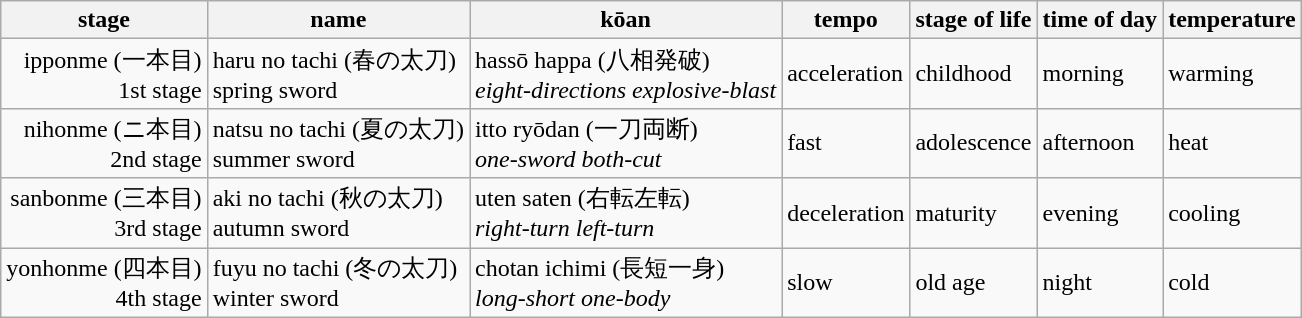<table class="wikitable" style="margin:1em auto;">
<tr>
<th>stage</th>
<th>name</th>
<th>kōan</th>
<th>tempo</th>
<th>stage of life</th>
<th>time of day</th>
<th>temperature</th>
</tr>
<tr>
<td align="right">ipponme (一本目)<br>1st stage</td>
<td>haru no tachi (春の太刀)<br>spring sword</td>
<td>hassō happa (八相発破)<br><em>eight-directions explosive-blast</em></td>
<td>acceleration</td>
<td>childhood</td>
<td>morning</td>
<td>warming</td>
</tr>
<tr>
<td align="right">nihonme (ニ本目)<br>2nd stage</td>
<td>natsu no tachi (夏の太刀)<br>summer sword</td>
<td>itto ryōdan (一刀両断)<br><em>one-sword both-cut</em></td>
<td>fast</td>
<td>adolescence</td>
<td>afternoon</td>
<td>heat</td>
</tr>
<tr>
<td align="right">sanbonme (三本目)<br>3rd stage</td>
<td>aki no tachi (秋の太刀)<br>autumn sword</td>
<td>uten saten (右転左転)<br><em>right-turn left-turn</em></td>
<td>deceleration</td>
<td>maturity</td>
<td>evening</td>
<td>cooling</td>
</tr>
<tr>
<td align="right">yonhonme (四本目)<br>4th stage</td>
<td>fuyu no tachi (冬の太刀)<br>winter sword</td>
<td>chotan ichimi (長短一身)<br><em>long-short one-body</em></td>
<td>slow</td>
<td>old age</td>
<td>night</td>
<td>cold</td>
</tr>
</table>
